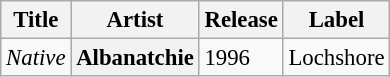<table class="wikitable sortable" style="font-size: 95%;">
<tr>
<th align="left">Title</th>
<th align="left">Artist</th>
<th align="left">Release</th>
<th align="left">Label</th>
</tr>
<tr>
<td align="left"><em>Native</em></td>
<th align="left">Albanatchie</th>
<td align="left">1996</td>
<td align="left">Lochshore</td>
</tr>
</table>
